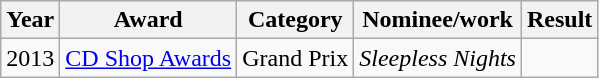<table class="wikitable">
<tr>
<th>Year</th>
<th>Award</th>
<th>Category</th>
<th>Nominee/work</th>
<th>Result</th>
</tr>
<tr>
<td align="center">2013</td>
<td><a href='#'>CD Shop Awards</a></td>
<td>Grand Prix</td>
<td><em>Sleepless Nights</em></td>
<td></td>
</tr>
</table>
